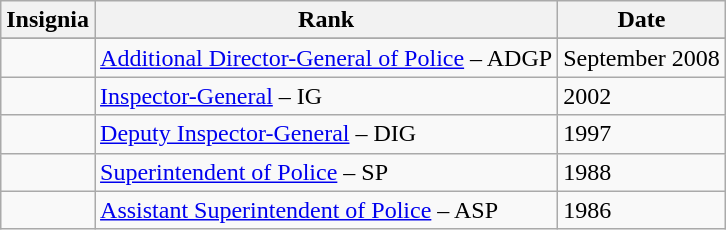<table class="wikitable">
<tr>
<th>Insignia</th>
<th>Rank</th>
<th>Date</th>
</tr>
<tr>
</tr>
<tr>
</tr>
<tr>
<td></td>
<td><a href='#'>Additional Director-General of Police</a> – ADGP</td>
<td>September 2008</td>
</tr>
<tr>
<td></td>
<td><a href='#'>Inspector-General</a> – IG</td>
<td>2002</td>
</tr>
<tr>
<td></td>
<td><a href='#'>Deputy Inspector-General</a> – DIG</td>
<td>1997</td>
</tr>
<tr>
<td></td>
<td><a href='#'>Superintendent of Police</a> – SP</td>
<td>1988</td>
</tr>
<tr>
<td></td>
<td><a href='#'>Assistant Superintendent of Police</a> – ASP</td>
<td>1986</td>
</tr>
</table>
